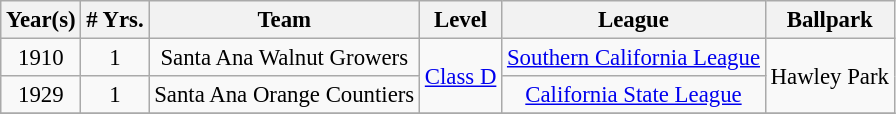<table class="wikitable" style="text-align:center; font-size: 95%;">
<tr>
<th>Year(s)</th>
<th># Yrs.</th>
<th>Team</th>
<th>Level</th>
<th>League</th>
<th>Ballpark</th>
</tr>
<tr>
<td>1910</td>
<td>1</td>
<td>Santa Ana Walnut Growers</td>
<td rowspan=2><a href='#'>Class D</a></td>
<td><a href='#'>Southern California League</a></td>
<td rowspan=2>Hawley Park</td>
</tr>
<tr>
<td>1929</td>
<td>1</td>
<td>Santa Ana Orange Countiers</td>
<td><a href='#'>California State League</a></td>
</tr>
<tr>
</tr>
</table>
